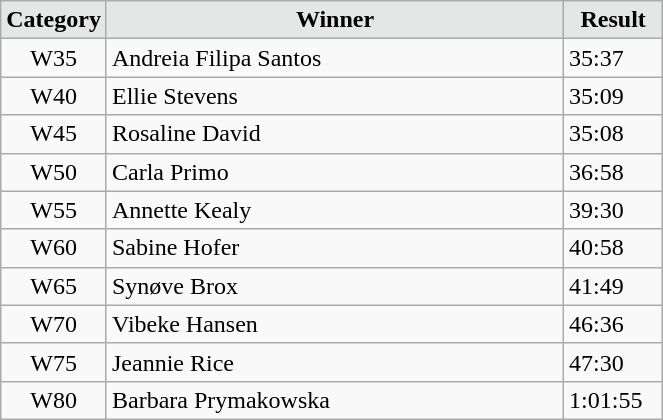<table class="wikitable" width=35%>
<tr>
<td width=15% align="center" bgcolor=#E3E7E6><strong>Category</strong></td>
<td align="center" bgcolor=#E3E7E6> <strong>Winner</strong></td>
<td width=15% align="center" bgcolor=#E3E7E6><strong>Result</strong></td>
</tr>
<tr>
<td align="center">W35</td>
<td> Andreia Filipa Santos</td>
<td>35:37</td>
</tr>
<tr>
<td align="center">W40</td>
<td> Ellie Stevens</td>
<td>35:09</td>
</tr>
<tr>
<td align="center">W45</td>
<td> Rosaline David</td>
<td>35:08</td>
</tr>
<tr>
<td align="center">W50</td>
<td> Carla Primo</td>
<td>36:58</td>
</tr>
<tr>
<td align="center">W55</td>
<td> Annette Kealy</td>
<td>39:30</td>
</tr>
<tr>
<td align="center">W60</td>
<td> Sabine Hofer</td>
<td>40:58</td>
</tr>
<tr>
<td align="center">W65</td>
<td> Synøve Brox</td>
<td>41:49</td>
</tr>
<tr>
<td align="center">W70</td>
<td> Vibeke Hansen</td>
<td>46:36</td>
</tr>
<tr>
<td align="center">W75</td>
<td> Jeannie Rice</td>
<td>47:30</td>
</tr>
<tr>
<td align="center">W80</td>
<td> Barbara Prymakowska</td>
<td>1:01:55</td>
</tr>
</table>
